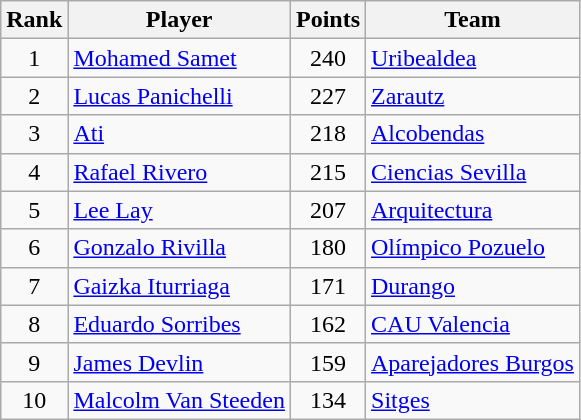<table class="wikitable">
<tr>
<th>Rank</th>
<th>Player</th>
<th>Points</th>
<th>Team</th>
</tr>
<tr>
<td rowspan=1 align=center>1</td>
<td> <a href='#'>Mohamed Samet</a></td>
<td style="text-align:center;">240</td>
<td><a href='#'>Uribealdea</a></td>
</tr>
<tr>
<td rowspan=1 align=center>2</td>
<td> <a href='#'>Lucas Panichelli</a></td>
<td style="text-align:center;">227</td>
<td><a href='#'>Zarautz</a></td>
</tr>
<tr>
<td rowspan=1 align=center>3</td>
<td> <a href='#'>Ati</a></td>
<td style="text-align:center;">218</td>
<td><a href='#'>Alcobendas</a></td>
</tr>
<tr>
<td rowspan=1 align=center>4</td>
<td> <a href='#'>Rafael Rivero</a></td>
<td style="text-align:center;">215</td>
<td><a href='#'>Ciencias Sevilla</a></td>
</tr>
<tr>
<td rowspan=1 align=center>5</td>
<td> <a href='#'>Lee Lay</a></td>
<td style="text-align:center;">207</td>
<td><a href='#'>Arquitectura</a></td>
</tr>
<tr>
<td rowspan=1 align=center>6</td>
<td> <a href='#'>Gonzalo Rivilla</a></td>
<td style="text-align:center;">180</td>
<td><a href='#'>Olímpico Pozuelo</a></td>
</tr>
<tr>
<td rowspan=1 align=center>7</td>
<td> <a href='#'>Gaizka Iturriaga</a></td>
<td style="text-align:center;">171</td>
<td><a href='#'>Durango</a></td>
</tr>
<tr>
<td rowspan=1 align=center>8</td>
<td> <a href='#'>Eduardo Sorribes</a></td>
<td style="text-align:center;">162</td>
<td><a href='#'>CAU Valencia</a></td>
</tr>
<tr>
<td rowspan=1 align=center>9</td>
<td> <a href='#'>James Devlin</a></td>
<td style="text-align:center;">159</td>
<td><a href='#'>Aparejadores Burgos</a></td>
</tr>
<tr>
<td rowspan=1 align=center>10</td>
<td> <a href='#'>Malcolm Van Steeden</a></td>
<td style="text-align:center;">134</td>
<td><a href='#'>Sitges</a></td>
</tr>
</table>
